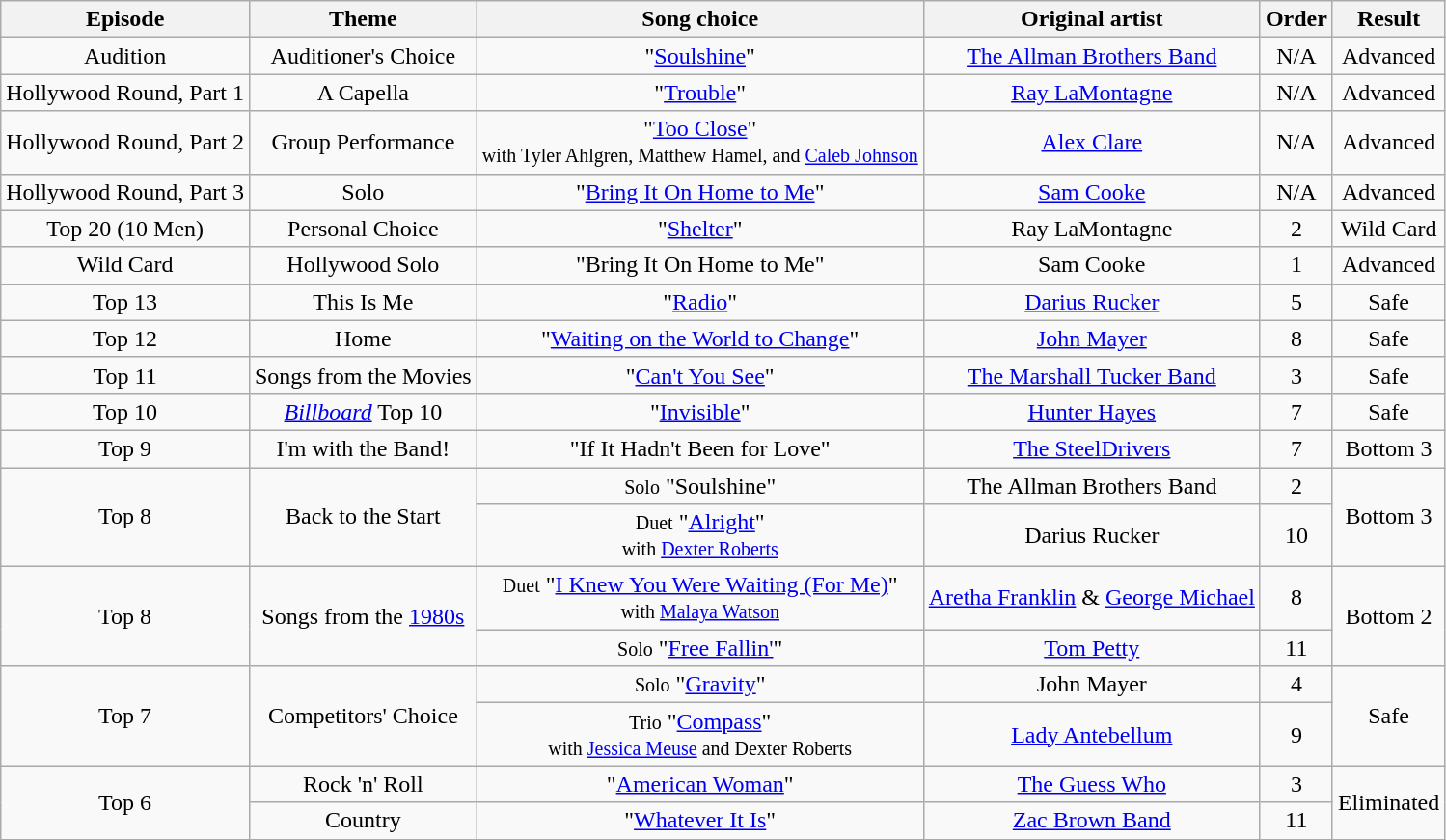<table class="wikitable" style="text-align: center;">
<tr>
<th>Episode</th>
<th>Theme</th>
<th>Song choice</th>
<th>Original artist</th>
<th>Order</th>
<th>Result</th>
</tr>
<tr>
<td>Audition</td>
<td>Auditioner's Choice</td>
<td>"<a href='#'>Soulshine</a>"</td>
<td><a href='#'>The Allman Brothers Band</a></td>
<td>N/A</td>
<td>Advanced</td>
</tr>
<tr>
<td>Hollywood Round, Part 1</td>
<td>A Capella</td>
<td>"<a href='#'>Trouble</a>"</td>
<td><a href='#'>Ray LaMontagne</a></td>
<td>N/A</td>
<td>Advanced</td>
</tr>
<tr>
<td>Hollywood Round, Part 2</td>
<td>Group Performance</td>
<td>"<a href='#'>Too Close</a>"<br><small>with Tyler Ahlgren, Matthew Hamel, and <a href='#'>Caleb Johnson</a></small></td>
<td><a href='#'>Alex Clare</a></td>
<td>N/A</td>
<td>Advanced</td>
</tr>
<tr>
<td>Hollywood Round, Part 3</td>
<td>Solo</td>
<td>"<a href='#'>Bring It On Home to Me</a>"</td>
<td><a href='#'>Sam Cooke</a></td>
<td>N/A</td>
<td>Advanced</td>
</tr>
<tr>
<td>Top 20 (10 Men)</td>
<td>Personal Choice</td>
<td>"<a href='#'>Shelter</a>"</td>
<td>Ray LaMontagne</td>
<td>2</td>
<td>Wild Card</td>
</tr>
<tr>
<td>Wild Card</td>
<td>Hollywood Solo</td>
<td>"Bring It On Home to Me"</td>
<td>Sam Cooke</td>
<td>1</td>
<td>Advanced</td>
</tr>
<tr>
<td>Top 13</td>
<td>This Is Me</td>
<td>"<a href='#'>Radio</a>"</td>
<td><a href='#'>Darius Rucker</a></td>
<td>5</td>
<td>Safe</td>
</tr>
<tr>
<td>Top 12</td>
<td>Home</td>
<td>"<a href='#'>Waiting on the World to Change</a>"</td>
<td><a href='#'>John Mayer</a></td>
<td>8</td>
<td>Safe</td>
</tr>
<tr>
<td>Top 11</td>
<td>Songs from the Movies</td>
<td>"<a href='#'>Can't You See</a>"</td>
<td><a href='#'>The Marshall Tucker Band</a></td>
<td>3</td>
<td>Safe</td>
</tr>
<tr>
<td>Top 10</td>
<td><em><a href='#'>Billboard</a></em> Top 10</td>
<td>"<a href='#'>Invisible</a>"</td>
<td><a href='#'>Hunter Hayes</a></td>
<td>7</td>
<td>Safe</td>
</tr>
<tr>
<td>Top 9</td>
<td>I'm with the Band!</td>
<td>"If It Hadn't Been for Love"</td>
<td><a href='#'>The SteelDrivers</a></td>
<td>7</td>
<td>Bottom 3</td>
</tr>
<tr>
<td rowspan=2>Top 8</td>
<td rowspan=2>Back to the Start</td>
<td><small>Solo</small> "Soulshine"</td>
<td>The Allman Brothers Band</td>
<td>2</td>
<td rowspan=2>Bottom 3</td>
</tr>
<tr>
<td><small>Duet</small> "<a href='#'>Alright</a>" <br> <small>with <a href='#'>Dexter Roberts</a></small></td>
<td>Darius Rucker</td>
<td>10</td>
</tr>
<tr>
<td rowspan=2>Top 8</td>
<td rowspan=2>Songs from the <a href='#'>1980s</a></td>
<td><small>Duet</small> "<a href='#'>I Knew You Were Waiting (For Me)</a>" <br> <small>with <a href='#'>Malaya Watson</a></small></td>
<td><a href='#'>Aretha Franklin</a> & <a href='#'>George Michael</a></td>
<td>8</td>
<td rowspan=2>Bottom 2</td>
</tr>
<tr>
<td><small>Solo</small> "<a href='#'>Free Fallin'</a>"</td>
<td><a href='#'>Tom Petty</a></td>
<td>11</td>
</tr>
<tr>
<td rowspan=2>Top 7</td>
<td rowspan=2>Competitors' Choice</td>
<td><small>Solo</small> "<a href='#'>Gravity</a>"</td>
<td>John Mayer</td>
<td>4</td>
<td rowspan=2>Safe</td>
</tr>
<tr>
<td><small>Trio</small> "<a href='#'>Compass</a>" <br><small>with <a href='#'>Jessica Meuse</a> and Dexter Roberts</small></td>
<td><a href='#'>Lady Antebellum</a></td>
<td>9</td>
</tr>
<tr>
<td rowspan=2>Top 6</td>
<td>Rock 'n' Roll</td>
<td>"<a href='#'>American Woman</a>"</td>
<td><a href='#'>The Guess Who</a></td>
<td>3</td>
<td rowspan=2>Eliminated</td>
</tr>
<tr>
<td>Country</td>
<td>"<a href='#'>Whatever It Is</a>"</td>
<td><a href='#'>Zac Brown Band</a></td>
<td>11</td>
</tr>
</table>
